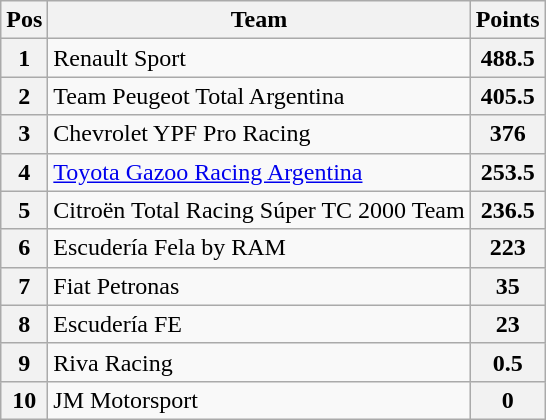<table class="wikitable">
<tr>
<th>Pos</th>
<th>Team</th>
<th>Points</th>
</tr>
<tr>
<th>1</th>
<td>Renault Sport</td>
<th>488.5</th>
</tr>
<tr>
<th>2</th>
<td>Team Peugeot Total Argentina</td>
<th>405.5</th>
</tr>
<tr>
<th>3</th>
<td>Chevrolet YPF Pro Racing</td>
<th>376</th>
</tr>
<tr>
<th>4</th>
<td><a href='#'>Toyota Gazoo Racing Argentina</a></td>
<th>253.5</th>
</tr>
<tr>
<th>5</th>
<td>Citroën Total Racing Súper TC 2000 Team</td>
<th>236.5</th>
</tr>
<tr>
<th>6</th>
<td>Escudería Fela by RAM</td>
<th>223</th>
</tr>
<tr>
<th>7</th>
<td>Fiat Petronas</td>
<th>35</th>
</tr>
<tr>
<th>8</th>
<td>Escudería FE</td>
<th>23</th>
</tr>
<tr>
<th>9</th>
<td>Riva Racing</td>
<th>0.5</th>
</tr>
<tr>
<th>10</th>
<td>JM Motorsport</td>
<th>0</th>
</tr>
</table>
